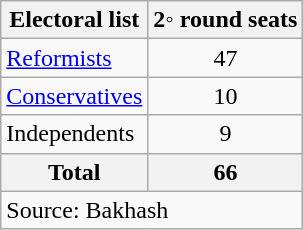<table class=wikitable style=text-align:center>
<tr>
<th>Electoral list</th>
<th>2◦ round seats</th>
</tr>
<tr>
<td align=left><a href='#'>Reformists</a></td>
<td>47</td>
</tr>
<tr>
<td align=left><a href='#'>Conservatives</a></td>
<td>10</td>
</tr>
<tr>
<td align=left>Independents</td>
<td>9</td>
</tr>
<tr>
<th align=left>Total</th>
<th>66</th>
</tr>
<tr>
<td colspan=4 align=left>Source: Bakhash</td>
</tr>
</table>
